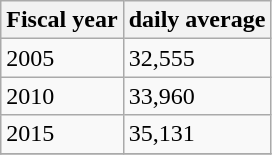<table class="wikitable">
<tr>
<th>Fiscal year</th>
<th>daily average</th>
</tr>
<tr>
<td>2005</td>
<td>32,555</td>
</tr>
<tr>
<td>2010</td>
<td>33,960</td>
</tr>
<tr>
<td>2015</td>
<td>35,131</td>
</tr>
<tr>
</tr>
</table>
